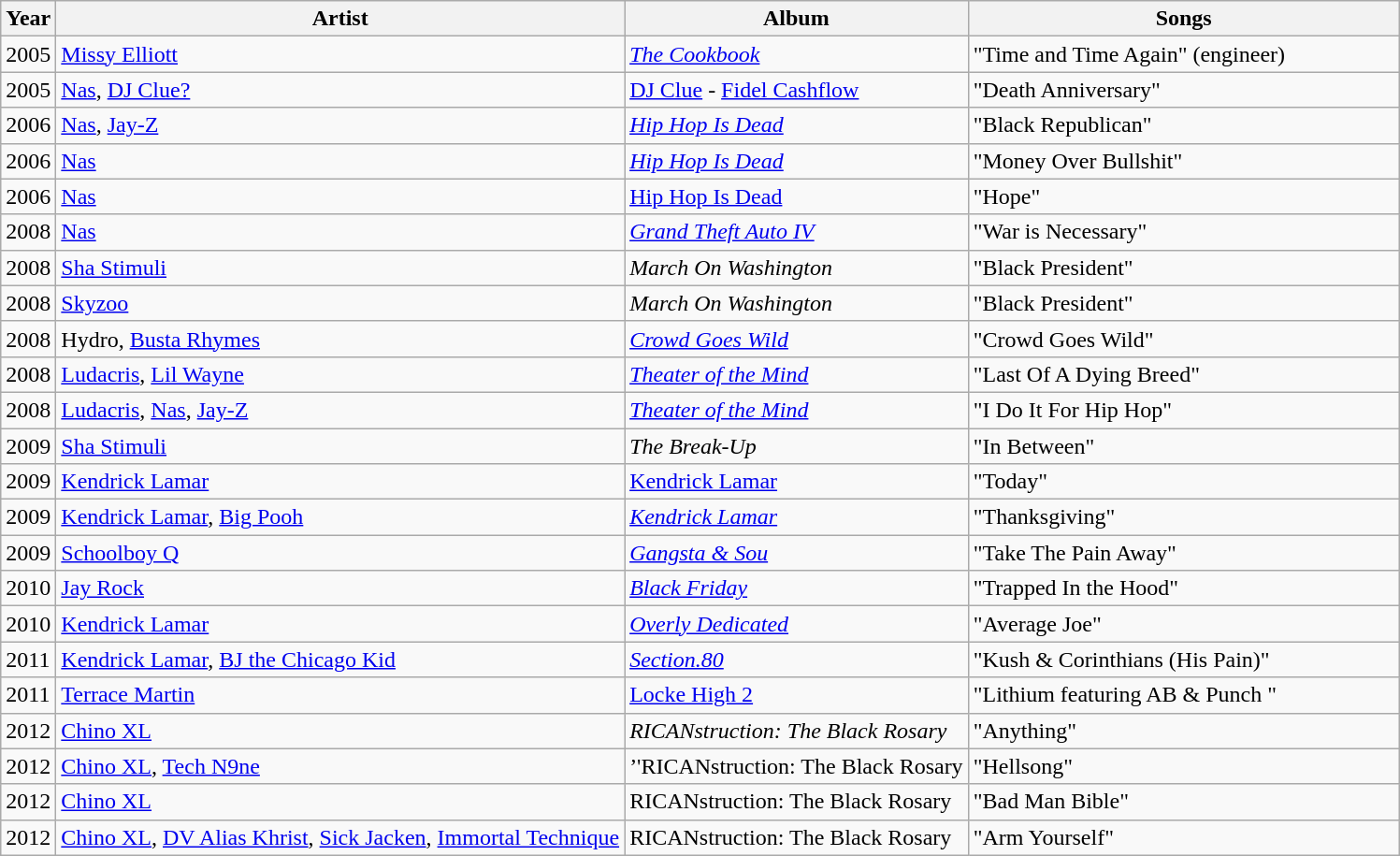<table class="wikitable">
<tr>
<th colspan="1">Year</th>
<th colspan="1">Artist</th>
<th colspan="1">Album</th>
<th colspan="1" width="300">Songs</th>
</tr>
<tr>
<td>2005</td>
<td><a href='#'>Missy Elliott</a></td>
<td><em><a href='#'>The Cookbook</a></em></td>
<td>"Time and Time Again" (engineer)</td>
</tr>
<tr>
<td>2005</td>
<td><a href='#'>Nas</a>, <a href='#'>DJ Clue?</a></td>
<td><a href='#'>DJ Clue</a> - <a href='#'>Fidel Cashflow</a></td>
<td>"Death Anniversary"</td>
</tr>
<tr>
<td>2006</td>
<td><a href='#'>Nas</a>, <a href='#'>Jay-Z</a></td>
<td><em><a href='#'>Hip Hop Is Dead</a></em></td>
<td>"Black Republican"</td>
</tr>
<tr>
<td>2006</td>
<td><a href='#'>Nas</a></td>
<td><em><a href='#'>Hip Hop Is Dead</a></em></td>
<td>"Money Over Bullshit"</td>
</tr>
<tr>
<td>2006</td>
<td><a href='#'>Nas</a></td>
<td><a href='#'>Hip Hop Is Dead</a></td>
<td>"Hope"</td>
</tr>
<tr>
<td>2008</td>
<td><a href='#'>Nas</a></td>
<td><em><a href='#'>Grand Theft Auto IV</a></em></td>
<td>"War is Necessary"</td>
</tr>
<tr>
<td>2008</td>
<td><a href='#'>Sha Stimuli</a></td>
<td><em>March On Washington</em></td>
<td>"Black President"</td>
</tr>
<tr>
<td>2008</td>
<td><a href='#'>Skyzoo</a></td>
<td><em>March On Washington</em></td>
<td>"Black President"</td>
</tr>
<tr>
<td>2008</td>
<td>Hydro, <a href='#'>Busta Rhymes</a></td>
<td><em><a href='#'>Crowd Goes Wild</a></em></td>
<td>"Crowd Goes Wild"</td>
</tr>
<tr>
<td>2008</td>
<td><a href='#'>Ludacris</a>, <a href='#'>Lil Wayne</a></td>
<td><em><a href='#'>Theater of the Mind</a></em></td>
<td>"Last Of A Dying Breed"</td>
</tr>
<tr>
<td>2008</td>
<td><a href='#'>Ludacris</a>, <a href='#'>Nas</a>, <a href='#'>Jay-Z</a></td>
<td><em><a href='#'>Theater of the Mind</a></em></td>
<td>"I Do It For Hip Hop"</td>
</tr>
<tr>
<td>2009</td>
<td><a href='#'>Sha Stimuli</a></td>
<td><em>The Break-Up</em></td>
<td>"In Between"</td>
</tr>
<tr>
<td>2009</td>
<td><a href='#'>Kendrick Lamar</a></td>
<td><a href='#'>Kendrick Lamar</a></td>
<td>"Today"</td>
</tr>
<tr>
<td>2009</td>
<td><a href='#'>Kendrick Lamar</a>, <a href='#'>Big Pooh</a></td>
<td><em><a href='#'>Kendrick Lamar</a></em></td>
<td>"Thanksgiving"</td>
</tr>
<tr>
<td>2009</td>
<td><a href='#'>Schoolboy Q</a></td>
<td><em><a href='#'>Gangsta & Sou</a></em></td>
<td>"Take The Pain Away"</td>
</tr>
<tr>
<td>2010</td>
<td><a href='#'>Jay Rock</a></td>
<td><em><a href='#'>Black Friday</a></em></td>
<td>"Trapped In the Hood"</td>
</tr>
<tr>
<td>2010</td>
<td><a href='#'>Kendrick Lamar</a></td>
<td><em><a href='#'>Overly Dedicated</a></em></td>
<td>"Average Joe"</td>
</tr>
<tr>
<td>2011</td>
<td><a href='#'>Kendrick Lamar</a>, <a href='#'>BJ the Chicago Kid</a></td>
<td><em><a href='#'>Section.80</a></em></td>
<td>"Kush & Corinthians (His Pain)"</td>
</tr>
<tr>
<td>2011</td>
<td><a href='#'>Terrace Martin</a></td>
<td><a href='#'>Locke High 2</a></td>
<td>"Lithium featuring AB & Punch "</td>
</tr>
<tr>
<td>2012</td>
<td><a href='#'>Chino XL</a></td>
<td><em>RICANstruction: The Black Rosary</em></td>
<td>"Anything"</td>
</tr>
<tr>
<td>2012</td>
<td><a href='#'>Chino XL</a>, <a href='#'>Tech N9ne</a></td>
<td>’'RICANstruction: The Black Rosary<em></td>
<td>"Hellsong"</td>
</tr>
<tr>
<td>2012</td>
<td><a href='#'>Chino XL</a></td>
<td></em>RICANstruction: The Black Rosary<em></td>
<td>"Bad Man Bible"</td>
</tr>
<tr>
<td>2012</td>
<td><a href='#'>Chino XL</a>, <a href='#'>DV Alias Khrist</a>, <a href='#'>Sick Jacken</a>, <a href='#'>Immortal Technique</a></td>
<td></em>RICANstruction: The Black Rosary<em></td>
<td>"Arm Yourself"</td>
</tr>
</table>
